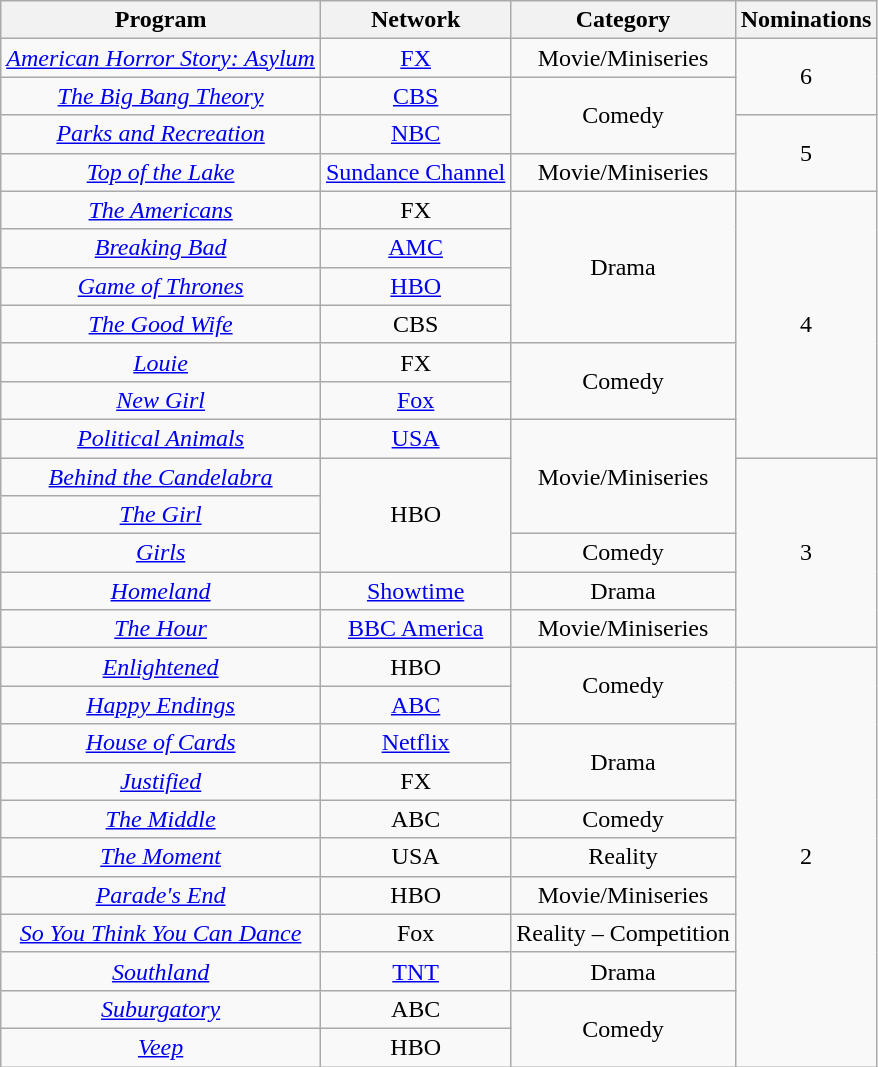<table class="wikitable sortable" style="text-align:center;">
<tr>
<th scope="col" align="center">Program</th>
<th scope="col" style="text-align:center;">Network</th>
<th scope="col" style="text-align:center;">Category</th>
<th scope="col" width="55">Nominations</th>
</tr>
<tr>
<td><em><a href='#'>American Horror Story: Asylum</a></em></td>
<td><a href='#'>FX</a></td>
<td>Movie/Miniseries</td>
<td rowspan="2" style="text-align:center">6</td>
</tr>
<tr>
<td><em><a href='#'>The Big Bang Theory</a></em></td>
<td><a href='#'>CBS</a></td>
<td rowspan="2">Comedy</td>
</tr>
<tr>
<td><em><a href='#'>Parks and Recreation</a></em></td>
<td><a href='#'>NBC</a></td>
<td rowspan="2" style="text-align:center">5</td>
</tr>
<tr>
<td><em><a href='#'>Top of the Lake</a></em></td>
<td><a href='#'>Sundance Channel</a></td>
<td>Movie/Miniseries</td>
</tr>
<tr>
<td><em><a href='#'>The Americans</a></em></td>
<td>FX</td>
<td rowspan="4">Drama</td>
<td rowspan="7" style="text-align:center">4</td>
</tr>
<tr>
<td><em><a href='#'>Breaking Bad</a></em></td>
<td><a href='#'>AMC</a></td>
</tr>
<tr>
<td><em><a href='#'>Game of Thrones</a></em></td>
<td><a href='#'>HBO</a></td>
</tr>
<tr>
<td><em><a href='#'>The Good Wife</a></em></td>
<td>CBS</td>
</tr>
<tr>
<td><em><a href='#'>Louie</a></em></td>
<td>FX</td>
<td rowspan="2">Comedy</td>
</tr>
<tr>
<td><em><a href='#'>New Girl</a></em></td>
<td><a href='#'>Fox</a></td>
</tr>
<tr>
<td><em><a href='#'>Political Animals</a></em></td>
<td><a href='#'>USA</a></td>
<td rowspan="3">Movie/Miniseries</td>
</tr>
<tr>
<td><em><a href='#'>Behind the Candelabra</a></em></td>
<td rowspan="3">HBO</td>
<td rowspan="5" style="text-align:center">3</td>
</tr>
<tr>
<td><em><a href='#'>The Girl</a></em></td>
</tr>
<tr>
<td><em><a href='#'>Girls</a></em></td>
<td>Comedy</td>
</tr>
<tr>
<td><em><a href='#'>Homeland</a></em></td>
<td><a href='#'>Showtime</a></td>
<td>Drama</td>
</tr>
<tr>
<td><em><a href='#'>The Hour</a></em></td>
<td><a href='#'>BBC America</a></td>
<td>Movie/Miniseries</td>
</tr>
<tr>
<td><em><a href='#'>Enlightened</a></em></td>
<td>HBO</td>
<td rowspan="2">Comedy</td>
<td rowspan="11" style="text-align:center">2</td>
</tr>
<tr>
<td><em><a href='#'>Happy Endings</a></em></td>
<td><a href='#'>ABC</a></td>
</tr>
<tr>
<td><em><a href='#'>House of Cards</a></em></td>
<td><a href='#'>Netflix</a></td>
<td rowspan="2">Drama</td>
</tr>
<tr>
<td><em><a href='#'>Justified</a></em></td>
<td>FX</td>
</tr>
<tr>
<td><em><a href='#'>The Middle</a></em></td>
<td>ABC</td>
<td>Comedy</td>
</tr>
<tr>
<td><em><a href='#'>The Moment</a></em></td>
<td>USA</td>
<td>Reality</td>
</tr>
<tr>
<td><em><a href='#'>Parade's End</a></em></td>
<td>HBO</td>
<td>Movie/Miniseries</td>
</tr>
<tr>
<td><em><a href='#'>So You Think You Can Dance</a></em></td>
<td>Fox</td>
<td>Reality – Competition</td>
</tr>
<tr>
<td><em><a href='#'>Southland</a></em></td>
<td><a href='#'>TNT</a></td>
<td>Drama</td>
</tr>
<tr>
<td><em><a href='#'>Suburgatory</a></em></td>
<td>ABC</td>
<td rowspan="2">Comedy</td>
</tr>
<tr>
<td><em><a href='#'>Veep</a></em></td>
<td>HBO</td>
</tr>
</table>
